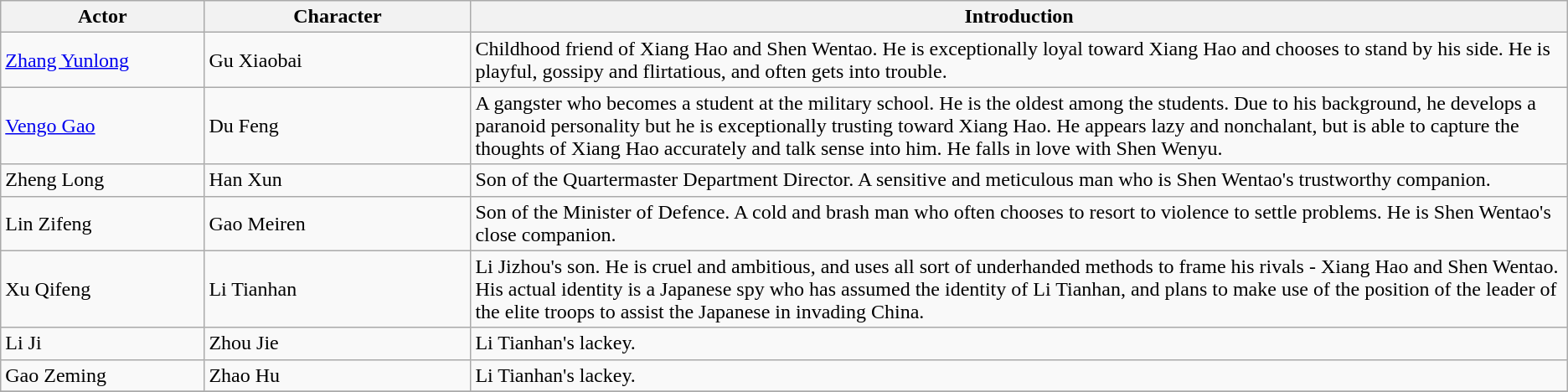<table class="wikitable">
<tr>
<th style="width:13%">Actor</th>
<th style="width:17%">Character</th>
<th>Introduction</th>
</tr>
<tr>
<td><a href='#'>Zhang Yunlong</a></td>
<td>Gu Xiaobai</td>
<td>Childhood friend of Xiang Hao and Shen Wentao. He is exceptionally loyal toward Xiang Hao and chooses to stand by his side. He is playful, gossipy and flirtatious, and often gets into trouble.</td>
</tr>
<tr>
<td><a href='#'>Vengo Gao</a></td>
<td>Du Feng</td>
<td>A gangster who becomes a student at the military school. He is the oldest among the students. Due to his background, he develops a paranoid personality but he is exceptionally trusting toward Xiang Hao. He appears lazy and nonchalant, but is able to capture the thoughts of Xiang Hao accurately and talk sense into him. He falls in love with Shen Wenyu.</td>
</tr>
<tr>
<td>Zheng Long</td>
<td>Han Xun</td>
<td>Son of the Quartermaster Department Director. A sensitive and meticulous man who is Shen Wentao's trustworthy companion.</td>
</tr>
<tr>
<td>Lin Zifeng</td>
<td>Gao Meiren</td>
<td>Son of the Minister of Defence. A cold and brash man who often chooses to resort to violence to settle problems. He is Shen Wentao's close companion.</td>
</tr>
<tr>
<td>Xu Qifeng</td>
<td>Li Tianhan</td>
<td>Li Jizhou's son. He is cruel and ambitious, and uses all sort of underhanded methods to frame his rivals - Xiang Hao and Shen Wentao. His actual identity is a Japanese spy who has assumed the identity of Li Tianhan, and plans to make use of the position of the leader of the elite troops to assist the Japanese in invading China.</td>
</tr>
<tr>
<td>Li Ji</td>
<td>Zhou Jie</td>
<td>Li Tianhan's lackey.</td>
</tr>
<tr>
<td>Gao Zeming</td>
<td>Zhao Hu</td>
<td>Li Tianhan's lackey.</td>
</tr>
<tr>
</tr>
</table>
